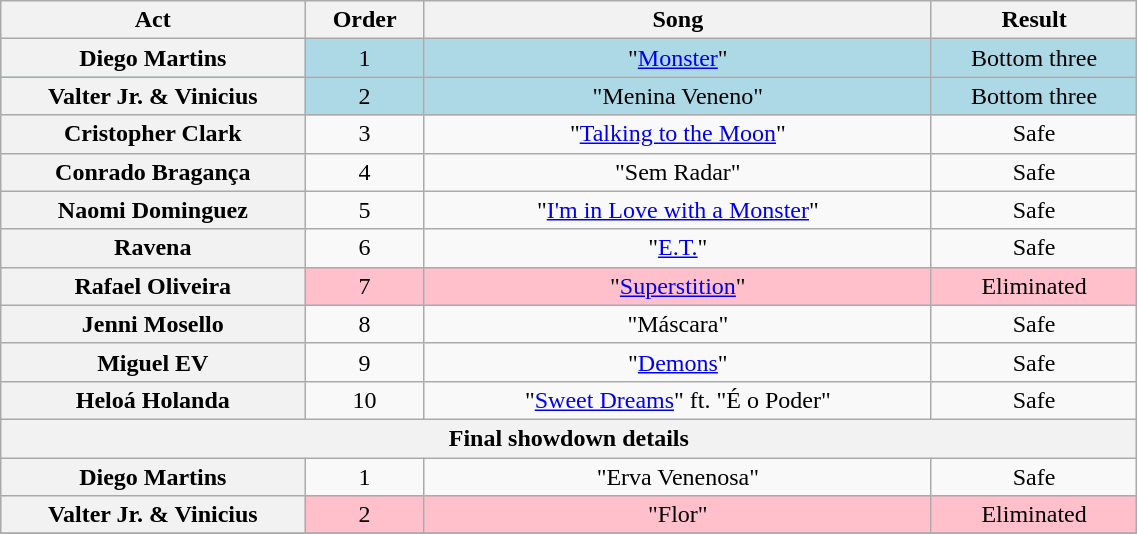<table class="wikitable plainrowheaders" style="text-align:center; width:60%;">
<tr>
<th scope="col" style="width:15%;">Act</th>
<th scope="col" style="width:05%;">Order</th>
<th scope="col" style="width:25%;">Song</th>
<th scope="col" style="width:10%;">Result</th>
</tr>
<tr bgcolor="ADD8E6">
<th scope="row">Diego Martins</th>
<td>1</td>
<td>"<a href='#'>Monster</a>"</td>
<td>Bottom three</td>
</tr>
<tr bgcolor="ADD8E6">
<th scope="row">Valter Jr. & Vinicius</th>
<td>2</td>
<td>"Menina Veneno"</td>
<td>Bottom three</td>
</tr>
<tr>
<th scope="row">Cristopher Clark</th>
<td>3</td>
<td>"<a href='#'>Talking to the Moon</a>"</td>
<td>Safe</td>
</tr>
<tr>
<th scope="row">Conrado Bragança</th>
<td>4</td>
<td>"Sem Radar"</td>
<td>Safe</td>
</tr>
<tr>
<th scope="row">Naomi Dominguez</th>
<td>5</td>
<td>"<a href='#'>I'm in Love with a Monster</a>"</td>
<td>Safe</td>
</tr>
<tr>
<th scope="row">Ravena</th>
<td>6</td>
<td>"<a href='#'>E.T.</a>"</td>
<td>Safe</td>
</tr>
<tr bgcolor="FFC0CB">
<th scope="row">Rafael Oliveira</th>
<td>7</td>
<td>"<a href='#'>Superstition</a>"</td>
<td>Eliminated</td>
</tr>
<tr>
<th scope="row">Jenni Mosello</th>
<td>8</td>
<td>"Máscara"</td>
<td>Safe</td>
</tr>
<tr>
<th scope="row">Miguel EV</th>
<td>9</td>
<td>"<a href='#'>Demons</a>"</td>
<td>Safe</td>
</tr>
<tr>
<th scope="row">Heloá Holanda</th>
<td>10</td>
<td>"<a href='#'>Sweet Dreams</a>" ft. "É o Poder"</td>
<td>Safe</td>
</tr>
<tr>
<th colspan="4">Final showdown details</th>
</tr>
<tr>
<th scope="row">Diego Martins</th>
<td>1</td>
<td>"Erva Venenosa"</td>
<td>Safe</td>
</tr>
<tr bgcolor="FFC0CB">
<th scope="row">Valter Jr. & Vinicius</th>
<td>2</td>
<td>"Flor"</td>
<td>Eliminated</td>
</tr>
<tr>
</tr>
</table>
